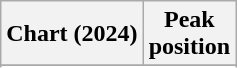<table class="wikitable sortable plainrowheaders" style="text-align:center">
<tr>
<th scope="col">Chart (2024)</th>
<th scope="col">Peak<br>position</th>
</tr>
<tr>
</tr>
<tr>
</tr>
</table>
